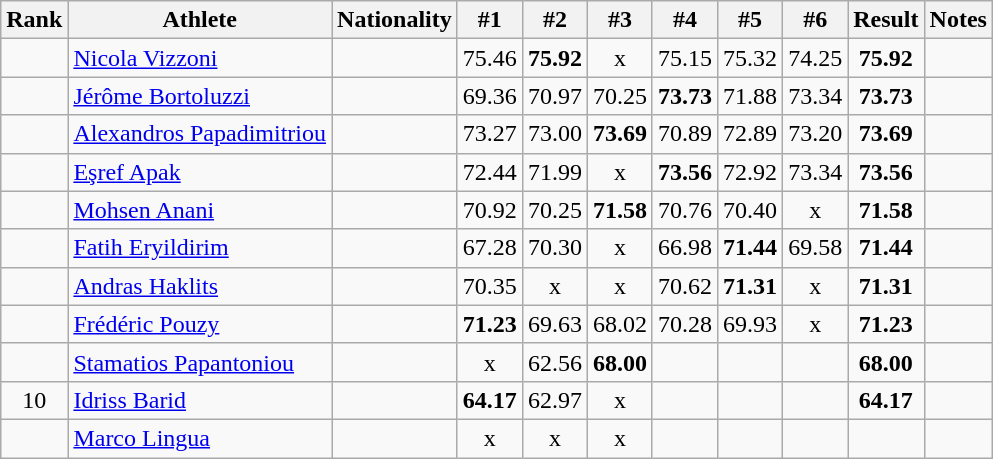<table class="wikitable sortable" style="text-align:center">
<tr>
<th>Rank</th>
<th>Athlete</th>
<th>Nationality</th>
<th>#1</th>
<th>#2</th>
<th>#3</th>
<th>#4</th>
<th>#5</th>
<th>#6</th>
<th>Result</th>
<th>Notes</th>
</tr>
<tr>
<td></td>
<td align="left"><a href='#'>Nicola Vizzoni</a></td>
<td align=left></td>
<td>75.46</td>
<td><strong>75.92</strong></td>
<td>x</td>
<td>75.15</td>
<td>75.32</td>
<td>74.25</td>
<td><strong>75.92</strong></td>
<td></td>
</tr>
<tr>
<td></td>
<td align="left"><a href='#'>Jérôme Bortoluzzi</a></td>
<td align=left></td>
<td>69.36</td>
<td>70.97</td>
<td>70.25</td>
<td><strong>73.73</strong></td>
<td>71.88</td>
<td>73.34</td>
<td><strong>73.73</strong></td>
<td></td>
</tr>
<tr>
<td></td>
<td align="left"><a href='#'>Alexandros Papadimitriou</a></td>
<td align=left></td>
<td>73.27</td>
<td>73.00</td>
<td><strong>73.69</strong></td>
<td>70.89</td>
<td>72.89</td>
<td>73.20</td>
<td><strong>73.69</strong></td>
<td></td>
</tr>
<tr>
<td></td>
<td align="left"><a href='#'>Eşref Apak</a></td>
<td align=left></td>
<td>72.44</td>
<td>71.99</td>
<td>x</td>
<td><strong>73.56</strong></td>
<td>72.92</td>
<td>73.34</td>
<td><strong>73.56</strong></td>
<td></td>
</tr>
<tr>
<td></td>
<td align="left"><a href='#'>Mohsen Anani</a></td>
<td align=left></td>
<td>70.92</td>
<td>70.25</td>
<td><strong>71.58</strong></td>
<td>70.76</td>
<td>70.40</td>
<td>x</td>
<td><strong>71.58</strong></td>
<td></td>
</tr>
<tr>
<td></td>
<td align="left"><a href='#'>Fatih Eryildirim</a></td>
<td align=left></td>
<td>67.28</td>
<td>70.30</td>
<td>x</td>
<td>66.98</td>
<td><strong>71.44</strong></td>
<td>69.58</td>
<td><strong>71.44</strong></td>
<td></td>
</tr>
<tr>
<td></td>
<td align="left"><a href='#'>Andras Haklits</a></td>
<td align=left></td>
<td>70.35</td>
<td>x</td>
<td>x</td>
<td>70.62</td>
<td><strong>71.31</strong></td>
<td>x</td>
<td><strong>71.31</strong></td>
<td></td>
</tr>
<tr>
<td></td>
<td align="left"><a href='#'>Frédéric Pouzy</a></td>
<td align=left></td>
<td><strong>71.23</strong></td>
<td>69.63</td>
<td>68.02</td>
<td>70.28</td>
<td>69.93</td>
<td>x</td>
<td><strong>71.23</strong></td>
<td></td>
</tr>
<tr>
<td></td>
<td align="left"><a href='#'>Stamatios Papantoniou</a></td>
<td align=left></td>
<td>x</td>
<td>62.56</td>
<td><strong>68.00</strong></td>
<td></td>
<td></td>
<td></td>
<td><strong>68.00</strong></td>
<td></td>
</tr>
<tr>
<td>10</td>
<td align="left"><a href='#'>Idriss Barid</a></td>
<td align=left></td>
<td><strong>64.17</strong></td>
<td>62.97</td>
<td>x</td>
<td></td>
<td></td>
<td></td>
<td><strong>64.17</strong></td>
<td></td>
</tr>
<tr>
<td></td>
<td align="left"><a href='#'>Marco Lingua</a></td>
<td align=left></td>
<td>x</td>
<td>x</td>
<td>x</td>
<td></td>
<td></td>
<td></td>
<td><strong></strong></td>
<td></td>
</tr>
</table>
